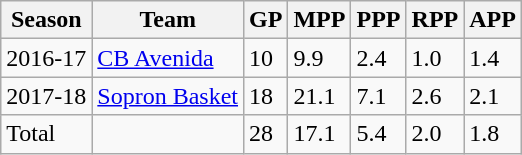<table class="wikitable">
<tr>
<th>Season</th>
<th>Team</th>
<th>GP</th>
<th>MPP</th>
<th>PPP</th>
<th>RPP</th>
<th>APP</th>
</tr>
<tr>
<td>2016-17</td>
<td> <a href='#'>CB Avenida</a></td>
<td>10</td>
<td>9.9</td>
<td>2.4</td>
<td>1.0</td>
<td>1.4</td>
</tr>
<tr>
<td>2017-18</td>
<td> <a href='#'>Sopron Basket</a></td>
<td>18</td>
<td>21.1</td>
<td>7.1</td>
<td>2.6</td>
<td>2.1</td>
</tr>
<tr>
<td>Total</td>
<td></td>
<td>28</td>
<td>17.1</td>
<td>5.4</td>
<td>2.0</td>
<td>1.8</td>
</tr>
</table>
